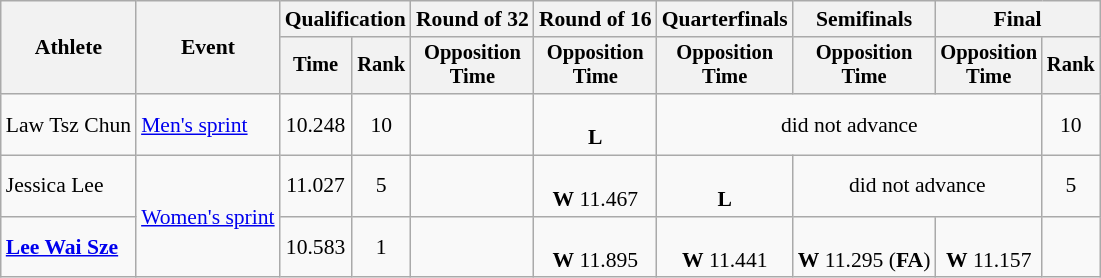<table class=wikitable style=font-size:90%;text-align:center>
<tr>
<th rowspan=2>Athlete</th>
<th rowspan=2>Event</th>
<th colspan=2>Qualification</th>
<th>Round of 32</th>
<th>Round of 16</th>
<th>Quarterfinals</th>
<th>Semifinals</th>
<th colspan=2>Final</th>
</tr>
<tr style="font-size:95%">
<th>Time</th>
<th>Rank</th>
<th>Opposition<br>Time</th>
<th>Opposition<br>Time</th>
<th>Opposition<br>Time</th>
<th>Opposition<br>Time</th>
<th>Opposition<br>Time</th>
<th>Rank</th>
</tr>
<tr>
<td align=left>Law Tsz Chun</td>
<td align=left><a href='#'>Men's sprint</a></td>
<td>10.248</td>
<td>10</td>
<td></td>
<td><br><strong>L</strong></td>
<td colspan=3>did not advance</td>
<td>10</td>
</tr>
<tr>
<td align=left>Jessica Lee</td>
<td align=left rowspan=2><a href='#'>Women's sprint</a></td>
<td>11.027</td>
<td>5</td>
<td></td>
<td><br><strong>W</strong> 11.467</td>
<td><br><strong>L</strong></td>
<td colspan=2>did not advance</td>
<td>5</td>
</tr>
<tr>
<td align=left><strong><a href='#'>Lee Wai Sze</a></strong></td>
<td>10.583 </td>
<td>1</td>
<td></td>
<td><br><strong>W</strong> 11.895</td>
<td><br><strong>W</strong> 11.441</td>
<td><br><strong>W</strong> 11.295 (<strong>FA</strong>)</td>
<td><br><strong>W</strong> 11.157</td>
<td></td>
</tr>
</table>
